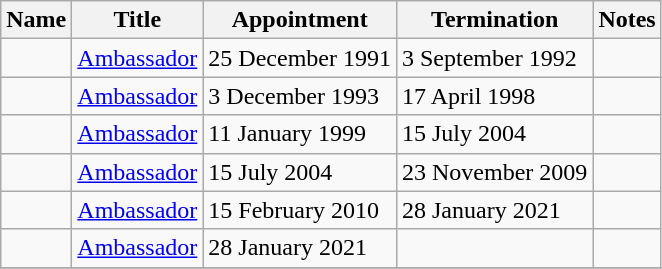<table class="wikitable">
<tr valign="middle">
<th>Name</th>
<th>Title</th>
<th>Appointment</th>
<th>Termination</th>
<th>Notes</th>
</tr>
<tr>
<td></td>
<td><a href='#'>Ambassador</a></td>
<td>25 December 1991</td>
<td>3 September 1992</td>
<td></td>
</tr>
<tr>
<td></td>
<td><a href='#'>Ambassador</a></td>
<td>3 December 1993</td>
<td>17 April 1998</td>
<td></td>
</tr>
<tr>
<td></td>
<td><a href='#'>Ambassador</a></td>
<td>11 January 1999</td>
<td>15 July 2004</td>
<td></td>
</tr>
<tr>
<td></td>
<td><a href='#'>Ambassador</a></td>
<td>15 July 2004</td>
<td>23 November 2009</td>
<td></td>
</tr>
<tr>
<td></td>
<td><a href='#'>Ambassador</a></td>
<td>15 February 2010</td>
<td>28 January 2021</td>
<td></td>
</tr>
<tr>
<td></td>
<td><a href='#'>Ambassador</a></td>
<td>28 January 2021</td>
<td></td>
<td></td>
</tr>
<tr>
</tr>
</table>
